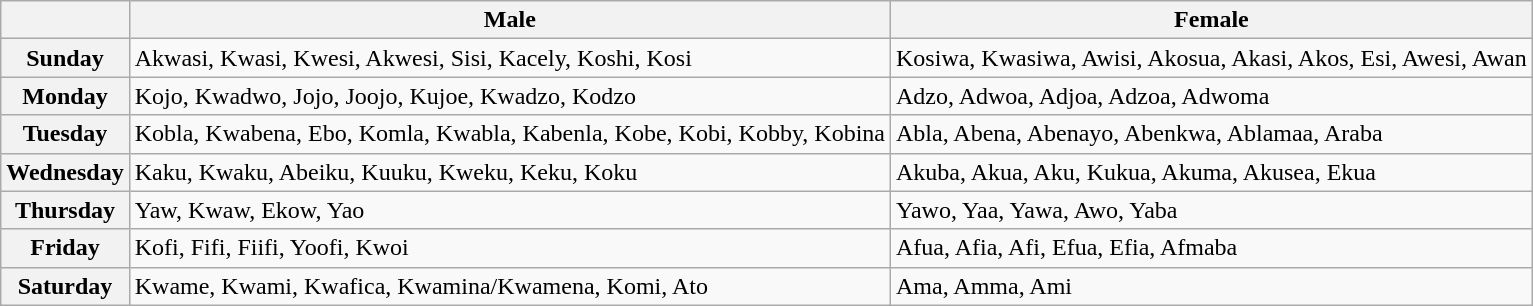<table class="wikitable">
<tr>
<th></th>
<th>Male</th>
<th>Female</th>
</tr>
<tr>
<th>Sunday</th>
<td>Akwasi, Kwasi, Kwesi, Akwesi, Sisi, Kacely, Koshi, Kosi</td>
<td>Kosiwa, Kwasiwa, Awisi, Akosua, Akasi, Akos, Esi, Awesi, Awan</td>
</tr>
<tr>
<th>Monday</th>
<td>Kojo,  Kwadwo, Jojo, Joojo, Kujoe, Kwadzo, Kodzo</td>
<td>Adzo, Adwoa, Adjoa, Adzoa, Adwoma</td>
</tr>
<tr>
<th>Tuesday</th>
<td>Kobla, Kwabena, Ebo, Komla,  Kwabla, Kabenla, Kobe, Kobi, Kobby, Kobina</td>
<td>Abla, Abena, Abenayo, Abenkwa, Ablamaa, Araba</td>
</tr>
<tr>
<th>Wednesday</th>
<td>Kaku, Kwaku, Abeiku, Kuuku, Kweku, Keku, Koku</td>
<td>Akuba, Akua, Aku, Kukua, Akuma, Akusea, Ekua</td>
</tr>
<tr>
<th>Thursday</th>
<td>Yaw, Kwaw, Ekow, Yao</td>
<td>Yawo, Yaa, Yawa, Awo, Yaba</td>
</tr>
<tr>
<th>Friday</th>
<td>Kofi, Fifi, Fiifi, Yoofi, Kwoi</td>
<td>Afua, Afia, Afi, Efua, Efia, Afmaba</td>
</tr>
<tr>
<th>Saturday</th>
<td>Kwame, Kwami, Kwafica, Kwamina/Kwamena, Komi, Ato</td>
<td>Ama, Amma, Ami</td>
</tr>
</table>
